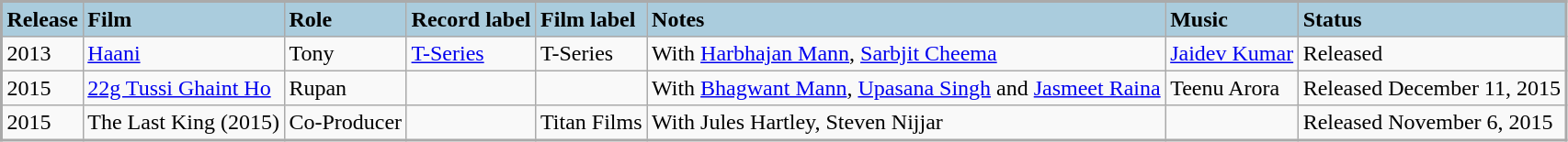<table style="margin: 1em 1em 1em 0; background: #f9f9f9; border: 2px #aaa solid; border-collapse: collapse; font-size: 100%;" cellspacing="2" cellpadding="3" border="3">
<tr bgcolor="#AACCDD" align="left">
<th>Release</th>
<th>Film</th>
<th>Role</th>
<th>Record label</th>
<th>Film label</th>
<th>Notes</th>
<th>Music</th>
<th>Status</th>
</tr>
<tr>
<td>2013</td>
<td><a href='#'>Haani</a></td>
<td>Tony</td>
<td><a href='#'>T-Series</a></td>
<td>T-Series</td>
<td>With <a href='#'>Harbhajan Mann</a>, <a href='#'>Sarbjit Cheema</a></td>
<td><a href='#'>Jaidev Kumar</a></td>
<td>Released</td>
</tr>
<tr>
<td>2015</td>
<td><a href='#'>22g Tussi Ghaint Ho</a></td>
<td>Rupan</td>
<td></td>
<td></td>
<td>With <a href='#'>Bhagwant Mann</a>, <a href='#'>Upasana Singh</a> and <a href='#'>Jasmeet Raina</a></td>
<td>Teenu Arora</td>
<td>Released December 11, 2015</td>
</tr>
<tr>
<td>2015</td>
<td>The Last King (2015)</td>
<td>Co-Producer</td>
<td></td>
<td>Titan Films</td>
<td>With Jules Hartley, Steven Nijjar</td>
<td></td>
<td>Released November 6, 2015</td>
</tr>
</table>
